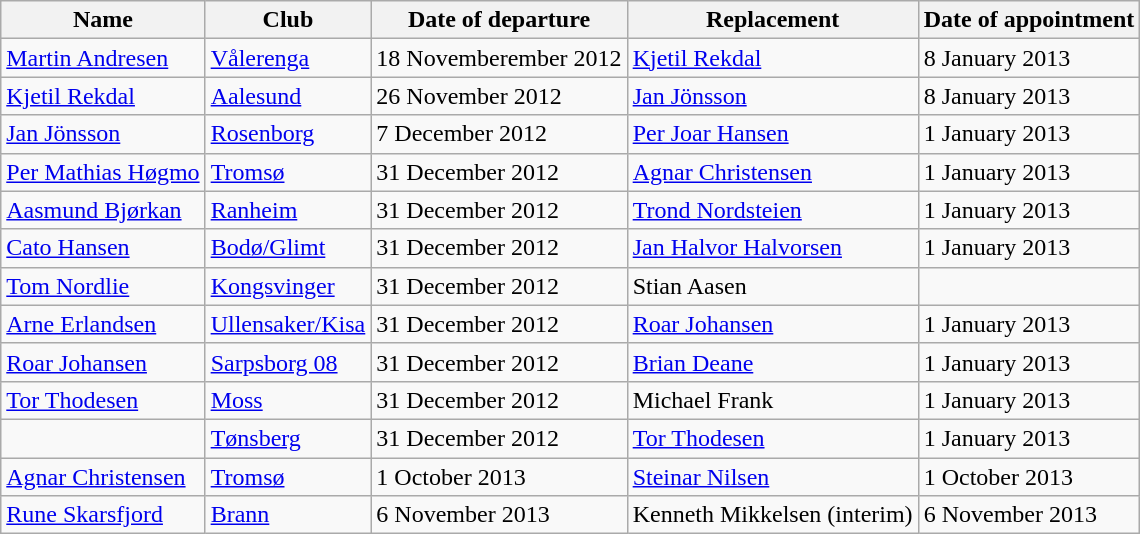<table class="wikitable">
<tr>
<th>Name</th>
<th>Club</th>
<th>Date of departure</th>
<th>Replacement</th>
<th>Date of appointment</th>
</tr>
<tr>
<td> <a href='#'>Martin Andresen</a></td>
<td><a href='#'>Vålerenga</a></td>
<td>18 Novemberember 2012</td>
<td> <a href='#'>Kjetil Rekdal</a></td>
<td>8 January 2013</td>
</tr>
<tr>
<td> <a href='#'>Kjetil Rekdal</a></td>
<td><a href='#'>Aalesund</a></td>
<td>26 November 2012</td>
<td> <a href='#'>Jan Jönsson</a></td>
<td>8 January 2013</td>
</tr>
<tr>
<td> <a href='#'>Jan Jönsson</a></td>
<td><a href='#'>Rosenborg</a></td>
<td>7 December 2012</td>
<td> <a href='#'>Per Joar Hansen</a></td>
<td>1 January 2013</td>
</tr>
<tr>
<td> <a href='#'>Per Mathias Høgmo</a></td>
<td><a href='#'>Tromsø</a></td>
<td>31 December 2012</td>
<td> <a href='#'>Agnar Christensen</a></td>
<td>1 January 2013</td>
</tr>
<tr>
<td> <a href='#'>Aasmund Bjørkan</a></td>
<td><a href='#'>Ranheim</a></td>
<td>31 December 2012</td>
<td> <a href='#'>Trond Nordsteien</a></td>
<td>1 January 2013</td>
</tr>
<tr>
<td> <a href='#'>Cato Hansen</a></td>
<td><a href='#'>Bodø/Glimt</a></td>
<td>31 December 2012</td>
<td> <a href='#'>Jan Halvor Halvorsen</a></td>
<td>1 January 2013</td>
</tr>
<tr>
<td> <a href='#'>Tom Nordlie</a></td>
<td><a href='#'>Kongsvinger</a></td>
<td>31 December 2012</td>
<td> Stian Aasen</td>
<td></td>
</tr>
<tr>
<td> <a href='#'>Arne Erlandsen</a></td>
<td><a href='#'>Ullensaker/Kisa</a></td>
<td>31 December 2012</td>
<td> <a href='#'>Roar Johansen</a></td>
<td>1 January 2013</td>
</tr>
<tr>
<td> <a href='#'>Roar Johansen</a></td>
<td><a href='#'>Sarpsborg 08</a></td>
<td>31 December 2012</td>
<td> <a href='#'>Brian Deane</a></td>
<td>1 January 2013</td>
</tr>
<tr>
<td> <a href='#'>Tor Thodesen</a></td>
<td><a href='#'>Moss</a></td>
<td>31 December 2012</td>
<td> Michael Frank</td>
<td>1 January 2013</td>
</tr>
<tr>
<td></td>
<td><a href='#'>Tønsberg</a></td>
<td>31 December 2012</td>
<td> <a href='#'>Tor Thodesen</a></td>
<td>1 January 2013</td>
</tr>
<tr>
<td> <a href='#'>Agnar Christensen</a></td>
<td><a href='#'>Tromsø</a></td>
<td>1 October 2013</td>
<td> <a href='#'>Steinar Nilsen</a></td>
<td>1 October 2013</td>
</tr>
<tr>
<td> <a href='#'>Rune Skarsfjord</a></td>
<td><a href='#'>Brann</a></td>
<td>6 November 2013</td>
<td> Kenneth Mikkelsen (interim)</td>
<td>6 November 2013</td>
</tr>
</table>
